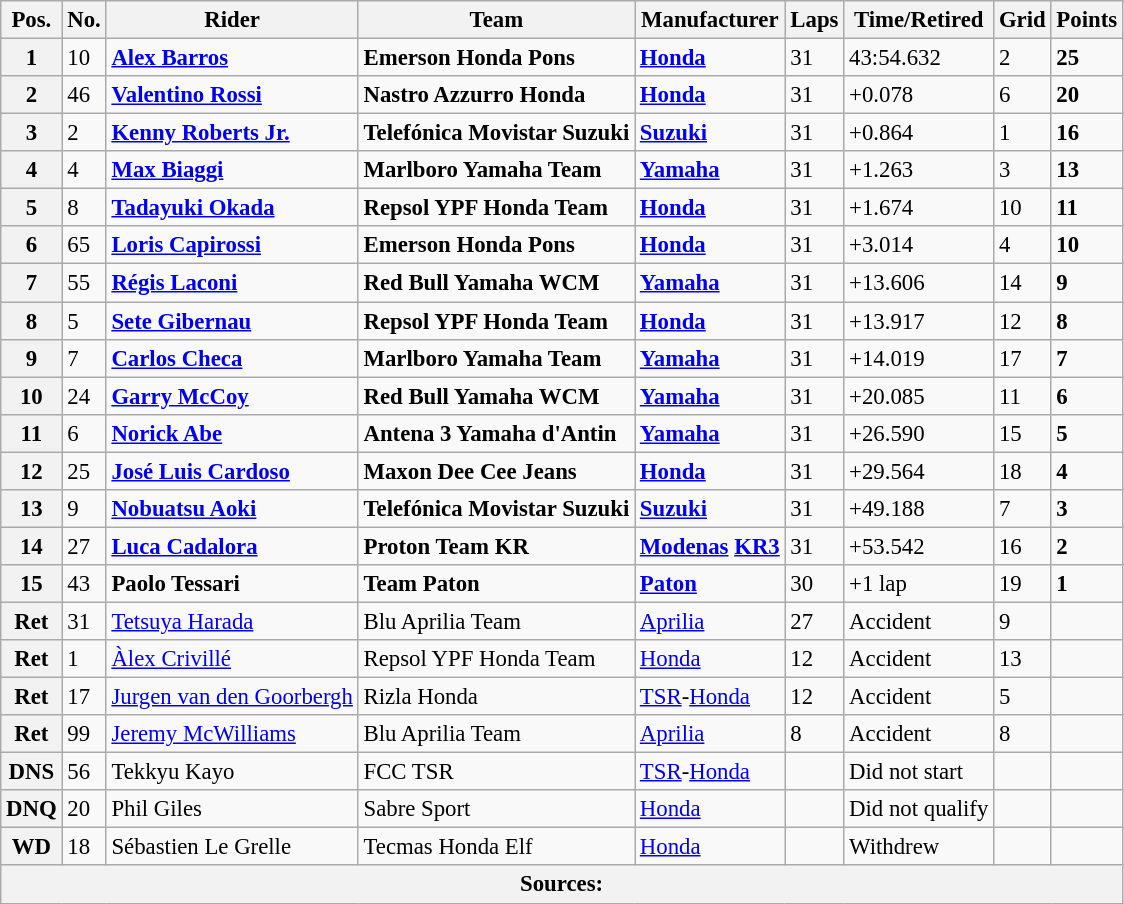<table class="wikitable" style="font-size: 95%;">
<tr>
<th>Pos.</th>
<th>No.</th>
<th>Rider</th>
<th>Team</th>
<th>Manufacturer</th>
<th>Laps</th>
<th>Time/Retired</th>
<th>Grid</th>
<th>Points</th>
</tr>
<tr>
<th>1</th>
<td>10</td>
<td> <strong><a href='#'>Alex Barros</a></strong></td>
<td><strong>Emerson Honda Pons</strong></td>
<td><strong><a href='#'>Honda</a></strong></td>
<td>31</td>
<td>43:54.632</td>
<td>2</td>
<td><strong>25</strong></td>
</tr>
<tr>
<th>2</th>
<td>46</td>
<td> <strong><a href='#'>Valentino Rossi</a></strong></td>
<td><strong>Nastro Azzurro Honda</strong></td>
<td><strong><a href='#'>Honda</a></strong></td>
<td>31</td>
<td>+0.078</td>
<td>6</td>
<td><strong>20</strong></td>
</tr>
<tr>
<th>3</th>
<td>2</td>
<td> <strong><a href='#'>Kenny Roberts Jr.</a></strong></td>
<td><strong>Telefónica Movistar Suzuki</strong></td>
<td><strong><a href='#'>Suzuki</a></strong></td>
<td>31</td>
<td>+0.864</td>
<td>1</td>
<td><strong>16</strong></td>
</tr>
<tr>
<th>4</th>
<td>4</td>
<td> <strong><a href='#'>Max Biaggi</a></strong></td>
<td><strong>Marlboro Yamaha Team</strong></td>
<td><strong><a href='#'>Yamaha</a></strong></td>
<td>31</td>
<td>+1.263</td>
<td>3</td>
<td><strong>13</strong></td>
</tr>
<tr>
<th>5</th>
<td>8</td>
<td> <strong><a href='#'>Tadayuki Okada</a></strong></td>
<td><strong>Repsol YPF Honda Team</strong></td>
<td><strong><a href='#'>Honda</a></strong></td>
<td>31</td>
<td>+1.674</td>
<td>10</td>
<td><strong>11</strong></td>
</tr>
<tr>
<th>6</th>
<td>65</td>
<td> <strong><a href='#'>Loris Capirossi</a></strong></td>
<td><strong>Emerson Honda Pons</strong></td>
<td><strong><a href='#'>Honda</a></strong></td>
<td>31</td>
<td>+3.014</td>
<td>4</td>
<td><strong>10</strong></td>
</tr>
<tr>
<th>7</th>
<td>55</td>
<td> <strong><a href='#'>Régis Laconi</a></strong></td>
<td><strong>Red Bull Yamaha WCM</strong></td>
<td><strong><a href='#'>Yamaha</a></strong></td>
<td>31</td>
<td>+13.606</td>
<td>14</td>
<td><strong>9</strong></td>
</tr>
<tr>
<th>8</th>
<td>5</td>
<td> <strong><a href='#'>Sete Gibernau</a></strong></td>
<td><strong>Repsol YPF Honda Team</strong></td>
<td><strong><a href='#'>Honda</a></strong></td>
<td>31</td>
<td>+13.917</td>
<td>12</td>
<td><strong>8</strong></td>
</tr>
<tr>
<th>9</th>
<td>7</td>
<td> <strong><a href='#'>Carlos Checa</a></strong></td>
<td><strong>Marlboro Yamaha Team</strong></td>
<td><strong><a href='#'>Yamaha</a></strong></td>
<td>31</td>
<td>+14.019</td>
<td>17</td>
<td><strong>7</strong></td>
</tr>
<tr>
<th>10</th>
<td>24</td>
<td> <strong><a href='#'>Garry McCoy</a></strong></td>
<td><strong>Red Bull Yamaha WCM</strong></td>
<td><strong><a href='#'>Yamaha</a></strong></td>
<td>31</td>
<td>+20.085</td>
<td>11</td>
<td><strong>6</strong></td>
</tr>
<tr>
<th>11</th>
<td>6</td>
<td> <strong><a href='#'>Norick Abe</a></strong></td>
<td><strong>Antena 3 Yamaha d'Antin</strong></td>
<td><strong><a href='#'>Yamaha</a></strong></td>
<td>31</td>
<td>+26.590</td>
<td>15</td>
<td><strong>5</strong></td>
</tr>
<tr>
<th>12</th>
<td>25</td>
<td> <strong><a href='#'>José Luis Cardoso</a></strong></td>
<td><strong>Maxon Dee Cee Jeans</strong></td>
<td><strong><a href='#'>Honda</a></strong></td>
<td>31</td>
<td>+29.564</td>
<td>18</td>
<td><strong>4</strong></td>
</tr>
<tr>
<th>13</th>
<td>9</td>
<td> <strong><a href='#'>Nobuatsu Aoki</a></strong></td>
<td><strong>Telefónica Movistar Suzuki</strong></td>
<td><strong><a href='#'>Suzuki</a></strong></td>
<td>31</td>
<td>+49.188</td>
<td>7</td>
<td><strong>3</strong></td>
</tr>
<tr>
<th>14</th>
<td>27</td>
<td> <strong><a href='#'>Luca Cadalora</a></strong></td>
<td><strong>Proton Team KR</strong></td>
<td><strong><a href='#'>Modenas</a> <a href='#'>KR3</a></strong></td>
<td>31</td>
<td>+53.542</td>
<td>16</td>
<td><strong>2</strong></td>
</tr>
<tr>
<th>15</th>
<td>43</td>
<td> <strong>Paolo Tessari</strong></td>
<td><strong>Team Paton</strong></td>
<td><strong><a href='#'>Paton</a></strong></td>
<td>30</td>
<td>+1 lap</td>
<td>19</td>
<td><strong>1</strong></td>
</tr>
<tr>
<th>Ret</th>
<td>31</td>
<td> <a href='#'>Tetsuya Harada</a></td>
<td>Blu Aprilia Team</td>
<td><a href='#'>Aprilia</a></td>
<td>27</td>
<td>Accident</td>
<td>9</td>
<td></td>
</tr>
<tr>
<th>Ret</th>
<td>1</td>
<td> <a href='#'>Àlex Crivillé</a></td>
<td>Repsol YPF Honda Team</td>
<td><a href='#'>Honda</a></td>
<td>12</td>
<td>Accident</td>
<td>13</td>
<td></td>
</tr>
<tr>
<th>Ret</th>
<td>17</td>
<td> <a href='#'>Jurgen van den Goorbergh</a></td>
<td>Rizla Honda</td>
<td><a href='#'>TSR</a>-<a href='#'>Honda</a></td>
<td>12</td>
<td>Accident</td>
<td>5</td>
<td></td>
</tr>
<tr>
<th>Ret</th>
<td>99</td>
<td> <a href='#'>Jeremy McWilliams</a></td>
<td>Blu Aprilia Team</td>
<td><a href='#'>Aprilia</a></td>
<td>8</td>
<td>Accident</td>
<td>8</td>
<td></td>
</tr>
<tr>
<th>DNS</th>
<td>56</td>
<td> Tekkyu Kayo</td>
<td>FCC TSR</td>
<td><a href='#'>TSR</a>-<a href='#'>Honda</a></td>
<td></td>
<td>Did not start</td>
<td></td>
<td></td>
</tr>
<tr>
<th>DNQ</th>
<td>20</td>
<td> Phil Giles</td>
<td>Sabre Sport</td>
<td><a href='#'>Honda</a></td>
<td></td>
<td>Did not qualify</td>
<td></td>
<td></td>
</tr>
<tr>
<th>WD</th>
<td>18</td>
<td> Sébastien Le Grelle</td>
<td>Tecmas Honda Elf</td>
<td><a href='#'>Honda</a></td>
<td></td>
<td>Withdrew</td>
<td></td>
<td></td>
</tr>
<tr>
<th colspan=9>Sources: </th>
</tr>
</table>
